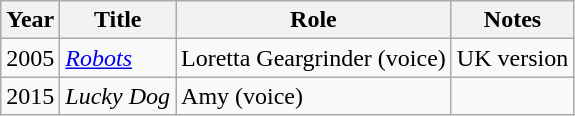<table class="wikitable">
<tr>
<th>Year</th>
<th>Title</th>
<th>Role</th>
<th>Notes</th>
</tr>
<tr>
<td>2005</td>
<td><a href='#'><em>Robots</em></a></td>
<td>Loretta Geargrinder (voice)</td>
<td>UK version</td>
</tr>
<tr>
<td>2015</td>
<td><em>Lucky Dog</em></td>
<td>Amy (voice)</td>
<td></td>
</tr>
</table>
